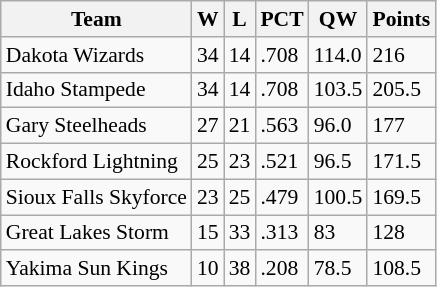<table class="wikitable" style="font-size:90%">
<tr>
<th>Team</th>
<th>W</th>
<th>L</th>
<th>PCT</th>
<th>QW</th>
<th>Points</th>
</tr>
<tr>
<td>Dakota Wizards</td>
<td>34</td>
<td>14</td>
<td>.708</td>
<td>114.0</td>
<td>216</td>
</tr>
<tr>
<td>Idaho Stampede</td>
<td>34</td>
<td>14</td>
<td>.708</td>
<td>103.5</td>
<td>205.5</td>
</tr>
<tr>
<td>Gary Steelheads</td>
<td>27</td>
<td>21</td>
<td>.563</td>
<td>96.0</td>
<td>177</td>
</tr>
<tr>
<td>Rockford Lightning</td>
<td>25</td>
<td>23</td>
<td>.521</td>
<td>96.5</td>
<td>171.5</td>
</tr>
<tr>
<td>Sioux Falls Skyforce</td>
<td>23</td>
<td>25</td>
<td>.479</td>
<td>100.5</td>
<td>169.5</td>
</tr>
<tr>
<td>Great Lakes Storm</td>
<td>15</td>
<td>33</td>
<td>.313</td>
<td>83</td>
<td>128</td>
</tr>
<tr>
<td>Yakima Sun Kings</td>
<td>10</td>
<td>38</td>
<td>.208</td>
<td>78.5</td>
<td>108.5</td>
</tr>
</table>
